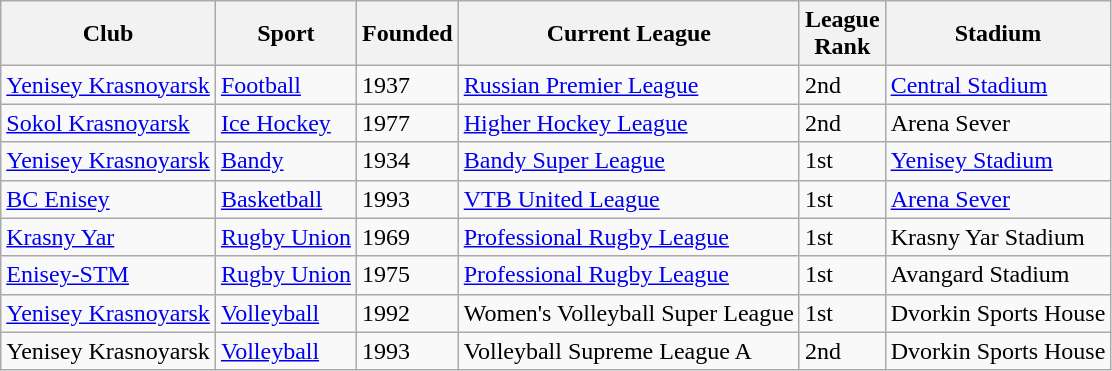<table class="wikitable">
<tr>
<th>Club</th>
<th>Sport</th>
<th>Founded</th>
<th>Current League</th>
<th>League<br>Rank</th>
<th>Stadium</th>
</tr>
<tr>
<td><a href='#'>Yenisey Krasnoyarsk</a></td>
<td><a href='#'>Football</a></td>
<td>1937</td>
<td><a href='#'>Russian Premier League</a></td>
<td>2nd</td>
<td><a href='#'>Central Stadium</a></td>
</tr>
<tr>
<td><a href='#'>Sokol Krasnoyarsk</a></td>
<td><a href='#'>Ice Hockey</a></td>
<td>1977</td>
<td><a href='#'>Higher Hockey League</a></td>
<td>2nd</td>
<td>Arena Sever</td>
</tr>
<tr>
<td><a href='#'>Yenisey Krasnoyarsk</a></td>
<td><a href='#'>Bandy</a></td>
<td>1934</td>
<td><a href='#'>Bandy Super League</a></td>
<td>1st</td>
<td><a href='#'>Yenisey Stadium</a></td>
</tr>
<tr>
<td><a href='#'>BC Enisey</a></td>
<td><a href='#'>Basketball</a></td>
<td>1993</td>
<td><a href='#'>VTB United League</a></td>
<td>1st</td>
<td><a href='#'>Arena Sever</a></td>
</tr>
<tr>
<td><a href='#'>Krasny Yar</a></td>
<td><a href='#'>Rugby Union</a></td>
<td>1969</td>
<td><a href='#'>Professional Rugby League</a></td>
<td>1st</td>
<td>Krasny Yar Stadium</td>
</tr>
<tr>
<td><a href='#'>Enisey-STM</a></td>
<td><a href='#'>Rugby Union</a></td>
<td>1975</td>
<td><a href='#'>Professional Rugby League</a></td>
<td>1st</td>
<td>Avangard Stadium</td>
</tr>
<tr>
<td><a href='#'>Yenisey Krasnoyarsk</a></td>
<td><a href='#'>Volleyball</a></td>
<td>1992</td>
<td>Women's Volleyball Super League</td>
<td>1st</td>
<td>Dvorkin Sports House</td>
</tr>
<tr>
<td>Yenisey Krasnoyarsk</td>
<td><a href='#'>Volleyball</a></td>
<td>1993</td>
<td>Volleyball Supreme League A</td>
<td>2nd</td>
<td>Dvorkin Sports House</td>
</tr>
</table>
